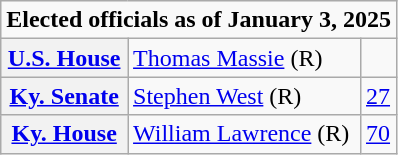<table class=wikitable>
<tr>
<td colspan="3"><strong>Elected officials as of January 3, 2025</strong></td>
</tr>
<tr>
<th scope=row><a href='#'>U.S. House</a></th>
<td><a href='#'>Thomas Massie</a> (R)</td>
<td></td>
</tr>
<tr>
<th scope=row><a href='#'>Ky. Senate</a></th>
<td><a href='#'>Stephen West</a> (R)</td>
<td><a href='#'>27</a></td>
</tr>
<tr>
<th scope=row><a href='#'>Ky. House</a></th>
<td><a href='#'>William Lawrence</a> (R)</td>
<td><a href='#'>70</a></td>
</tr>
</table>
